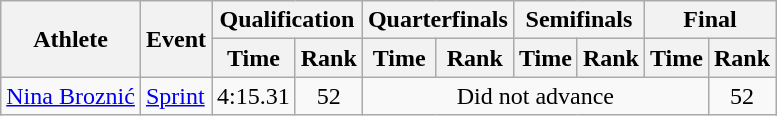<table class="wikitable">
<tr>
<th rowspan="2">Athlete</th>
<th rowspan="2">Event</th>
<th colspan="2">Qualification</th>
<th colspan="2">Quarterfinals</th>
<th colspan="2">Semifinals</th>
<th colspan="2">Final</th>
</tr>
<tr>
<th>Time</th>
<th>Rank</th>
<th>Time</th>
<th>Rank</th>
<th>Time</th>
<th>Rank</th>
<th>Time</th>
<th>Rank</th>
</tr>
<tr>
<td><a href='#'>Nina Broznić</a></td>
<td><a href='#'>Sprint</a></td>
<td align="center">4:15.31</td>
<td align="center">52</td>
<td colspan="5" align="center">Did not advance</td>
<td align="center">52</td>
</tr>
</table>
